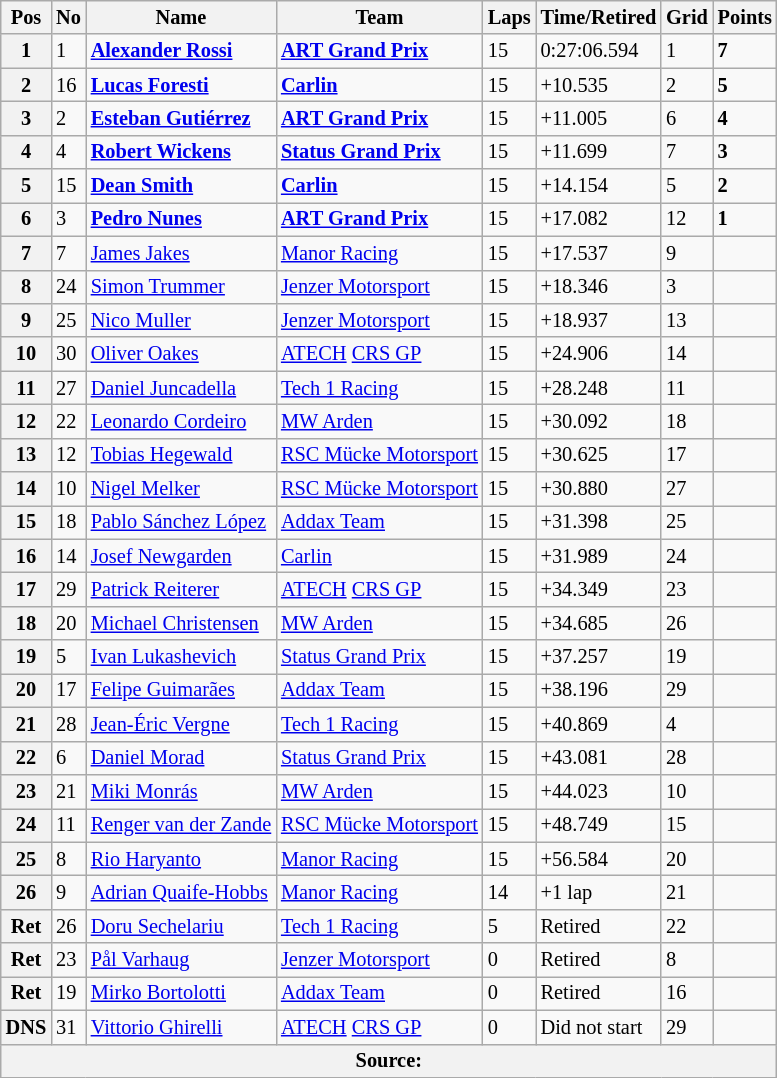<table class="wikitable" style="font-size: 85%">
<tr>
<th>Pos</th>
<th>No</th>
<th>Name</th>
<th>Team</th>
<th>Laps</th>
<th>Time/Retired</th>
<th>Grid</th>
<th>Points</th>
</tr>
<tr>
<th>1</th>
<td>1</td>
<td> <strong><a href='#'>Alexander Rossi</a></strong></td>
<td><strong><a href='#'>ART Grand Prix</a></strong></td>
<td>15</td>
<td>0:27:06.594</td>
<td>1</td>
<td><strong>7</strong></td>
</tr>
<tr>
<th>2</th>
<td>16</td>
<td> <strong><a href='#'>Lucas Foresti</a></strong></td>
<td><strong><a href='#'>Carlin</a></strong></td>
<td>15</td>
<td>+10.535</td>
<td>2</td>
<td><strong>5</strong></td>
</tr>
<tr>
<th>3</th>
<td>2</td>
<td> <strong><a href='#'>Esteban Gutiérrez</a></strong></td>
<td><strong><a href='#'>ART Grand Prix</a></strong></td>
<td>15</td>
<td>+11.005</td>
<td>6</td>
<td><strong>4</strong></td>
</tr>
<tr>
<th>4</th>
<td>4</td>
<td> <strong><a href='#'>Robert Wickens</a></strong></td>
<td><strong><a href='#'>Status Grand Prix</a></strong></td>
<td>15</td>
<td>+11.699</td>
<td>7</td>
<td><strong>3</strong></td>
</tr>
<tr>
<th>5</th>
<td>15</td>
<td> <strong><a href='#'>Dean Smith</a></strong></td>
<td><strong><a href='#'>Carlin</a></strong></td>
<td>15</td>
<td>+14.154</td>
<td>5</td>
<td><strong>2</strong></td>
</tr>
<tr>
<th>6</th>
<td>3</td>
<td> <strong><a href='#'>Pedro Nunes</a></strong></td>
<td><strong><a href='#'>ART Grand Prix</a></strong></td>
<td>15</td>
<td>+17.082</td>
<td>12</td>
<td><strong>1</strong></td>
</tr>
<tr>
<th>7</th>
<td>7</td>
<td> <a href='#'>James Jakes</a></td>
<td><a href='#'>Manor Racing</a></td>
<td>15</td>
<td>+17.537</td>
<td>9</td>
<td></td>
</tr>
<tr>
<th>8</th>
<td>24</td>
<td> <a href='#'>Simon Trummer</a></td>
<td><a href='#'>Jenzer Motorsport</a></td>
<td>15</td>
<td>+18.346</td>
<td>3</td>
<td></td>
</tr>
<tr>
<th>9</th>
<td>25</td>
<td> <a href='#'>Nico Muller</a></td>
<td><a href='#'>Jenzer Motorsport</a></td>
<td>15</td>
<td>+18.937</td>
<td>13</td>
<td></td>
</tr>
<tr>
<th>10</th>
<td>30</td>
<td> <a href='#'>Oliver Oakes</a></td>
<td><a href='#'>ATECH</a> <a href='#'>CRS GP</a></td>
<td>15</td>
<td>+24.906</td>
<td>14</td>
<td></td>
</tr>
<tr>
<th>11</th>
<td>27</td>
<td> <a href='#'>Daniel Juncadella</a></td>
<td><a href='#'>Tech 1 Racing</a></td>
<td>15</td>
<td>+28.248</td>
<td>11</td>
<td></td>
</tr>
<tr>
<th>12</th>
<td>22</td>
<td> <a href='#'>Leonardo Cordeiro</a></td>
<td><a href='#'>MW Arden</a></td>
<td>15</td>
<td>+30.092</td>
<td>18</td>
<td></td>
</tr>
<tr>
<th>13</th>
<td>12</td>
<td> <a href='#'>Tobias Hegewald</a></td>
<td><a href='#'>RSC Mücke Motorsport</a></td>
<td>15</td>
<td>+30.625</td>
<td>17</td>
<td></td>
</tr>
<tr>
<th>14</th>
<td>10</td>
<td> <a href='#'>Nigel Melker</a></td>
<td><a href='#'>RSC Mücke Motorsport</a></td>
<td>15</td>
<td>+30.880</td>
<td>27</td>
<td></td>
</tr>
<tr>
<th>15</th>
<td>18</td>
<td> <a href='#'>Pablo Sánchez López</a></td>
<td><a href='#'>Addax Team</a></td>
<td>15</td>
<td>+31.398</td>
<td>25</td>
<td></td>
</tr>
<tr>
<th>16</th>
<td>14</td>
<td> <a href='#'>Josef Newgarden</a></td>
<td><a href='#'>Carlin</a></td>
<td>15</td>
<td>+31.989</td>
<td>24</td>
<td></td>
</tr>
<tr>
<th>17</th>
<td>29</td>
<td> <a href='#'>Patrick Reiterer</a></td>
<td><a href='#'>ATECH</a> <a href='#'>CRS GP</a></td>
<td>15</td>
<td>+34.349</td>
<td>23</td>
<td></td>
</tr>
<tr>
<th>18</th>
<td>20</td>
<td> <a href='#'>Michael Christensen</a></td>
<td><a href='#'>MW Arden</a></td>
<td>15</td>
<td>+34.685</td>
<td>26</td>
<td></td>
</tr>
<tr>
<th>19</th>
<td>5</td>
<td> <a href='#'>Ivan Lukashevich</a></td>
<td><a href='#'>Status Grand Prix</a></td>
<td>15</td>
<td>+37.257</td>
<td>19</td>
<td></td>
</tr>
<tr>
<th>20</th>
<td>17</td>
<td> <a href='#'>Felipe Guimarães</a></td>
<td><a href='#'>Addax Team</a></td>
<td>15</td>
<td>+38.196</td>
<td>29</td>
<td></td>
</tr>
<tr>
<th>21</th>
<td>28</td>
<td> <a href='#'>Jean-Éric Vergne</a></td>
<td><a href='#'>Tech 1 Racing</a></td>
<td>15</td>
<td>+40.869</td>
<td>4</td>
<td></td>
</tr>
<tr>
<th>22</th>
<td>6</td>
<td> <a href='#'>Daniel Morad</a></td>
<td><a href='#'>Status Grand Prix</a></td>
<td>15</td>
<td>+43.081</td>
<td>28</td>
<td></td>
</tr>
<tr>
<th>23</th>
<td>21</td>
<td> <a href='#'>Miki Monrás</a></td>
<td><a href='#'>MW Arden</a></td>
<td>15</td>
<td>+44.023</td>
<td>10</td>
<td></td>
</tr>
<tr>
<th>24</th>
<td>11</td>
<td> <a href='#'>Renger van der Zande</a></td>
<td><a href='#'>RSC Mücke Motorsport</a></td>
<td>15</td>
<td>+48.749</td>
<td>15</td>
<td></td>
</tr>
<tr>
<th>25</th>
<td>8</td>
<td> <a href='#'>Rio Haryanto</a></td>
<td><a href='#'>Manor Racing</a></td>
<td>15</td>
<td>+56.584</td>
<td>20</td>
<td></td>
</tr>
<tr>
<th>26</th>
<td>9</td>
<td> <a href='#'>Adrian Quaife-Hobbs</a></td>
<td><a href='#'>Manor Racing</a></td>
<td>14</td>
<td>+1 lap</td>
<td>21</td>
<td></td>
</tr>
<tr>
<th>Ret</th>
<td>26</td>
<td> <a href='#'>Doru Sechelariu</a></td>
<td><a href='#'>Tech 1 Racing</a></td>
<td>5</td>
<td>Retired</td>
<td>22</td>
<td></td>
</tr>
<tr>
<th>Ret</th>
<td>23</td>
<td> <a href='#'>Pål Varhaug</a></td>
<td><a href='#'>Jenzer Motorsport</a></td>
<td>0</td>
<td>Retired</td>
<td>8</td>
<td></td>
</tr>
<tr>
<th>Ret</th>
<td>19</td>
<td> <a href='#'>Mirko Bortolotti</a></td>
<td><a href='#'>Addax Team</a></td>
<td>0</td>
<td>Retired</td>
<td>16</td>
<td></td>
</tr>
<tr>
<th>DNS</th>
<td>31</td>
<td> <a href='#'>Vittorio Ghirelli</a></td>
<td><a href='#'>ATECH</a> <a href='#'>CRS GP</a></td>
<td>0</td>
<td>Did not start</td>
<td>29</td>
<td></td>
</tr>
<tr>
<th colspan="8">Source:</th>
</tr>
</table>
